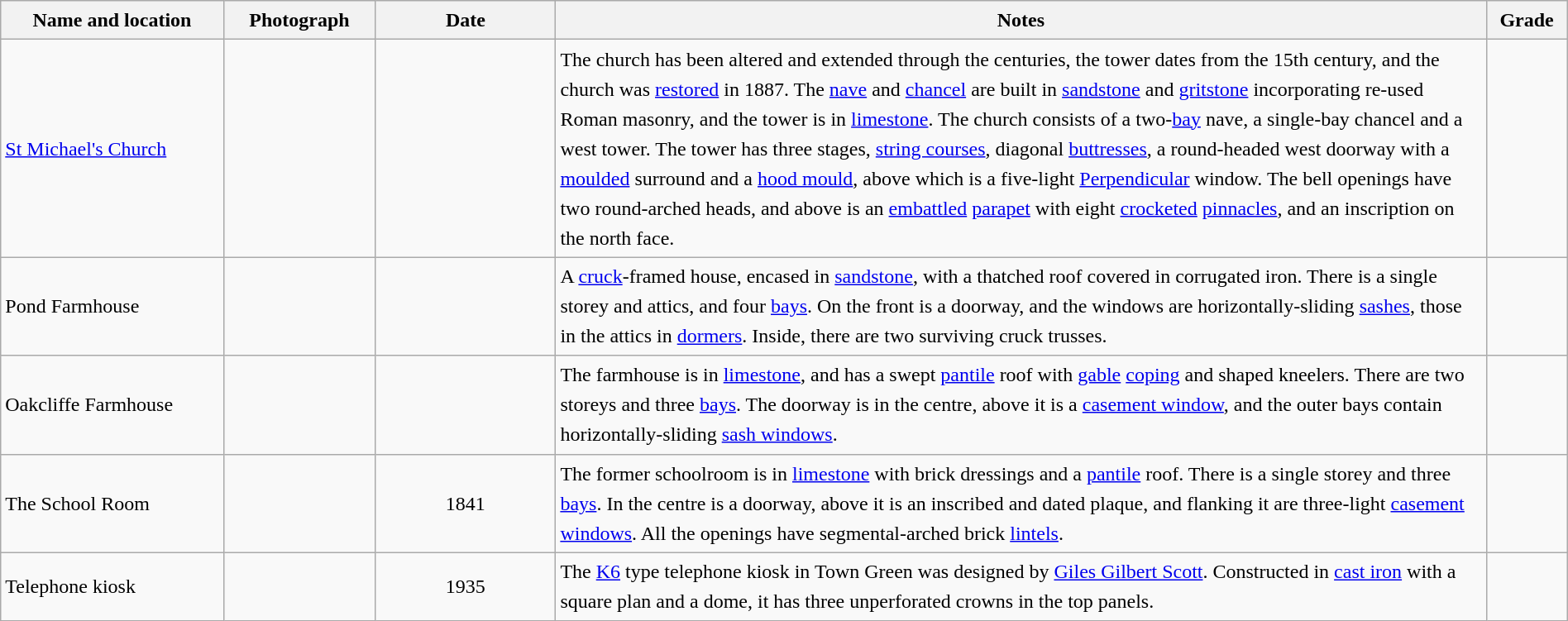<table class="wikitable sortable plainrowheaders" style="width:100%; border:0px; text-align:left; line-height:150%">
<tr>
<th scope="col"  style="width:150px">Name and location</th>
<th scope="col"  style="width:100px" class="unsortable">Photograph</th>
<th scope="col"  style="width:120px">Date</th>
<th scope="col"  style="width:650px" class="unsortable">Notes</th>
<th scope="col"  style="width:50px">Grade</th>
</tr>
<tr>
<td><a href='#'>St Michael's Church</a><br><small></small></td>
<td></td>
<td align="center"></td>
<td>The church has been altered and extended through the centuries, the tower dates from the 15th century, and the church was <a href='#'>restored</a> in 1887.  The <a href='#'>nave</a> and <a href='#'>chancel</a> are built in <a href='#'>sandstone</a> and <a href='#'>gritstone</a> incorporating re-used Roman masonry, and the tower is in <a href='#'>limestone</a>.  The church consists of a two-<a href='#'>bay</a> nave, a single-bay chancel and a west tower.  The tower has three stages, <a href='#'>string courses</a>,  diagonal <a href='#'>buttresses</a>, a round-headed west doorway with a <a href='#'>moulded</a> surround and a <a href='#'>hood mould</a>, above which is a five-light <a href='#'>Perpendicular</a> window.  The bell openings have two round-arched heads, and above is an <a href='#'>embattled</a> <a href='#'>parapet</a> with eight <a href='#'>crocketed</a> <a href='#'>pinnacles</a>, and an inscription on the north face.</td>
<td align="center" ></td>
</tr>
<tr>
<td>Pond Farmhouse<br><small></small></td>
<td></td>
<td align="center"></td>
<td>A <a href='#'>cruck</a>-framed house, encased in <a href='#'>sandstone</a>, with a thatched roof covered in corrugated iron.  There is a single storey and attics, and four <a href='#'>bays</a>.  On the front is a doorway, and the windows are horizontally-sliding <a href='#'>sashes</a>, those in the attics in <a href='#'>dormers</a>.   Inside, there are two surviving cruck trusses.</td>
<td align="center" ></td>
</tr>
<tr>
<td>Oakcliffe Farmhouse<br><small></small></td>
<td></td>
<td align="center"></td>
<td>The farmhouse is in <a href='#'>limestone</a>, and has a swept <a href='#'>pantile</a> roof with <a href='#'>gable</a> <a href='#'>coping</a> and shaped kneelers.  There are two storeys and three <a href='#'>bays</a>.  The doorway is in the centre, above it is a <a href='#'>casement window</a>, and the outer bays contain horizontally-sliding <a href='#'>sash windows</a>.</td>
<td align="center" ></td>
</tr>
<tr>
<td>The School Room<br><small></small></td>
<td></td>
<td align="center">1841</td>
<td>The former schoolroom is in <a href='#'>limestone</a> with brick dressings and a <a href='#'>pantile</a> roof.  There is a single storey and three <a href='#'>bays</a>.  In the centre is a doorway, above it is an inscribed and dated plaque, and flanking it are three-light <a href='#'>casement windows</a>.  All the openings have segmental-arched brick <a href='#'>lintels</a>.</td>
<td align="center" ></td>
</tr>
<tr>
<td>Telephone kiosk<br><small></small></td>
<td></td>
<td align="center">1935</td>
<td>The <a href='#'>K6</a> type telephone kiosk in Town Green was designed by <a href='#'>Giles Gilbert Scott</a>.  Constructed in <a href='#'>cast iron</a> with a square plan and a dome, it has three unperforated crowns in the top panels.</td>
<td align="center" ></td>
</tr>
<tr>
</tr>
</table>
